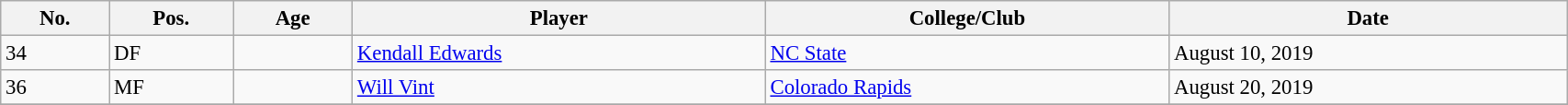<table class="wikitable sortable" style="width:90%; text-align:center; font-size:95%; text-align:left;">
<tr>
<th><strong>No.</strong></th>
<th><strong>Pos.</strong></th>
<th><strong>Age</strong></th>
<th><strong>Player</strong></th>
<th><strong>College/Club</strong></th>
<th><strong>Date</strong></th>
</tr>
<tr>
<td>34</td>
<td>DF</td>
<td></td>
<td> <a href='#'>Kendall Edwards</a></td>
<td><a href='#'>NC State</a></td>
<td>August 10, 2019</td>
</tr>
<tr>
<td>36</td>
<td>MF</td>
<td></td>
<td> <a href='#'>Will Vint</a></td>
<td> <a href='#'>Colorado Rapids</a></td>
<td>August 20, 2019</td>
</tr>
<tr>
</tr>
</table>
